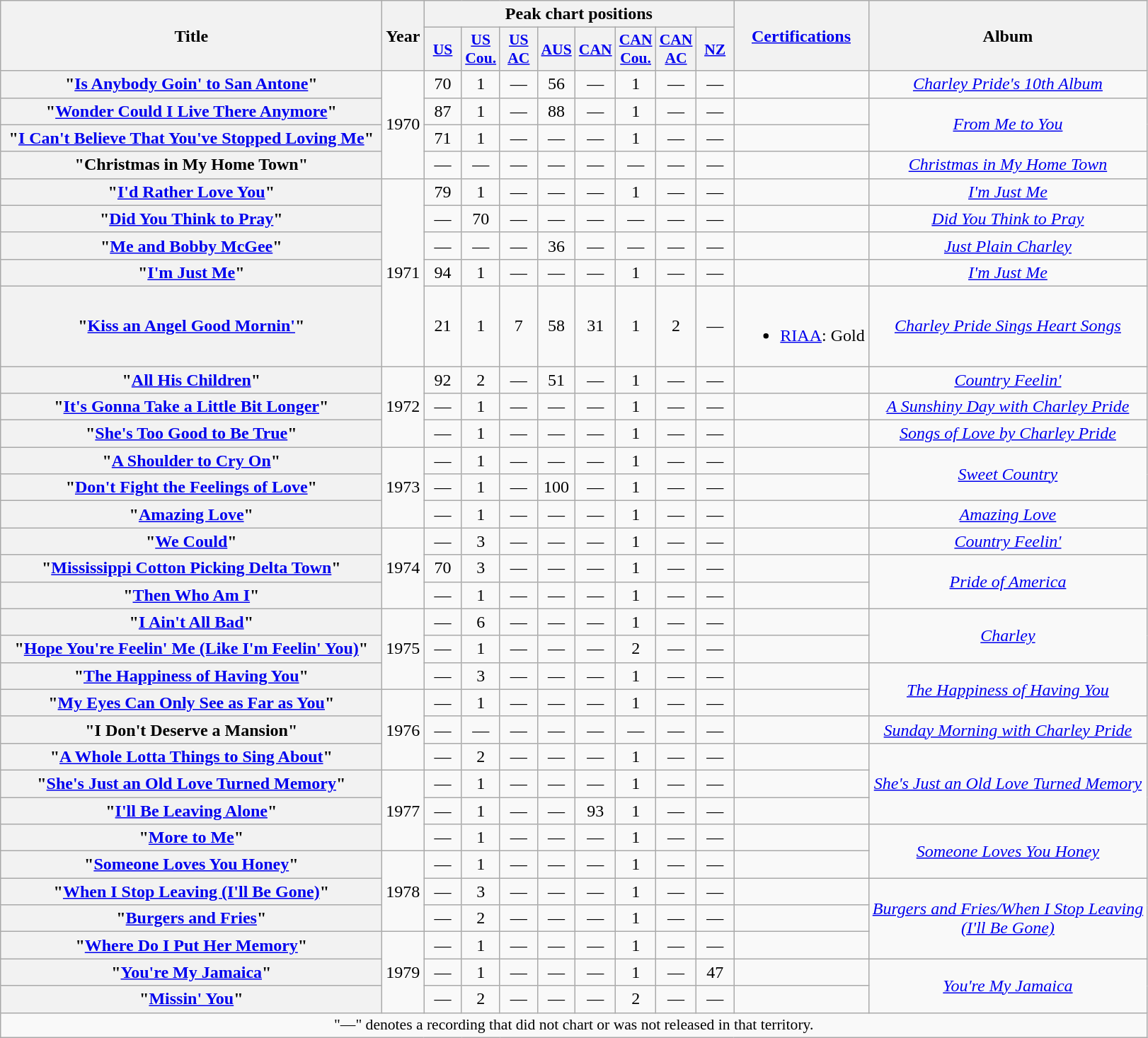<table class="wikitable plainrowheaders" style="text-align:center;">
<tr>
<th scope="col" rowspan="2" style="width:22em;">Title</th>
<th scope="col" rowspan="2">Year</th>
<th scope="col" colspan="8">Peak chart positions</th>
<th scope="col" rowspan="2"><a href='#'>Certifications</a></th>
<th scope="col" rowspan="2">Album</th>
</tr>
<tr>
<th scope="col" style="width:2em;font-size:90%;"><a href='#'>US</a><br></th>
<th scope="col" style="width:2em;font-size:90%;"><a href='#'>US<br>Cou.</a><br></th>
<th scope="col" style="width:2em;font-size:90%;"><a href='#'>US<br>AC</a><br></th>
<th scope="col" style="width:2em;font-size:90%;"><a href='#'>AUS</a><br></th>
<th scope="col" style="width:2em;font-size:90%;"><a href='#'>CAN</a><br></th>
<th scope="col" style="width:2em;font-size:90%;"><a href='#'>CAN<br>Cou.</a><br></th>
<th scope="col" style="width:2em;font-size:90%;"><a href='#'>CAN<br>AC</a><br></th>
<th scope="col" style="width:2em;font-size:90%;"><a href='#'>NZ</a><br></th>
</tr>
<tr>
<th scope="row">"<a href='#'>Is Anybody Goin' to San Antone</a>"</th>
<td rowspan="4">1970</td>
<td>70</td>
<td>1</td>
<td>—</td>
<td>56</td>
<td>—</td>
<td>1</td>
<td>—</td>
<td>—</td>
<td></td>
<td><em><a href='#'>Charley Pride's 10th Album</a></em></td>
</tr>
<tr>
<th scope="row">"<a href='#'>Wonder Could I Live There Anymore</a>"</th>
<td>87</td>
<td>1</td>
<td>—</td>
<td>88</td>
<td>—</td>
<td>1</td>
<td>—</td>
<td>—</td>
<td></td>
<td rowspan="2"><em><a href='#'>From Me to You</a></em></td>
</tr>
<tr>
<th scope="row">"<a href='#'>I Can't Believe That You've Stopped Loving Me</a>"</th>
<td>71</td>
<td>1</td>
<td>—</td>
<td>—</td>
<td>—</td>
<td>1</td>
<td>—</td>
<td>—</td>
<td></td>
</tr>
<tr>
<th scope="row">"Christmas in My Home Town"</th>
<td>—</td>
<td>—</td>
<td>—</td>
<td>—</td>
<td>—</td>
<td>—</td>
<td>—</td>
<td>—</td>
<td></td>
<td><em><a href='#'>Christmas in My Home Town</a></em></td>
</tr>
<tr>
<th scope="row">"<a href='#'>I'd Rather Love You</a>"</th>
<td rowspan="5">1971</td>
<td>79</td>
<td>1</td>
<td>—</td>
<td>—</td>
<td>—</td>
<td>1</td>
<td>—</td>
<td>—</td>
<td></td>
<td><em><a href='#'>I'm Just Me</a></em></td>
</tr>
<tr>
<th scope="row">"<a href='#'>Did You Think to Pray</a>"</th>
<td>—</td>
<td>70</td>
<td>—</td>
<td>—</td>
<td>—</td>
<td>—</td>
<td>—</td>
<td>—</td>
<td></td>
<td><em><a href='#'>Did You Think to Pray</a></em></td>
</tr>
<tr>
<th scope="row">"<a href='#'>Me and Bobby McGee</a>"</th>
<td>—</td>
<td>—</td>
<td>—</td>
<td>36</td>
<td>—</td>
<td>—</td>
<td>—</td>
<td>—</td>
<td></td>
<td><em><a href='#'>Just Plain Charley</a></em></td>
</tr>
<tr>
<th scope="row">"<a href='#'>I'm Just Me</a>"</th>
<td>94</td>
<td>1</td>
<td>—</td>
<td>—</td>
<td>—</td>
<td>1</td>
<td>—</td>
<td>—</td>
<td></td>
<td><em><a href='#'>I'm Just Me</a></em></td>
</tr>
<tr>
<th scope="row">"<a href='#'>Kiss an Angel Good Mornin'</a>"</th>
<td>21</td>
<td>1</td>
<td>7</td>
<td>58</td>
<td>31</td>
<td>1</td>
<td>2</td>
<td>—</td>
<td><br><ul><li><a href='#'>RIAA</a>: Gold</li></ul></td>
<td><em><a href='#'>Charley Pride Sings Heart Songs</a></em></td>
</tr>
<tr>
<th scope="row">"<a href='#'>All His Children</a>" </th>
<td rowspan="3">1972</td>
<td>92</td>
<td>2</td>
<td>—</td>
<td>51</td>
<td>—</td>
<td>1</td>
<td>—</td>
<td>—</td>
<td></td>
<td><em><a href='#'>Country Feelin'</a></em></td>
</tr>
<tr>
<th scope="row">"<a href='#'>It's Gonna Take a Little Bit Longer</a>"</th>
<td>—</td>
<td>1</td>
<td>—</td>
<td>—</td>
<td>—</td>
<td>1</td>
<td>—</td>
<td>—</td>
<td></td>
<td><em><a href='#'>A Sunshiny Day with Charley Pride</a></em></td>
</tr>
<tr>
<th scope="row">"<a href='#'>She's Too Good to Be True</a>"</th>
<td>—</td>
<td>1</td>
<td>—</td>
<td>—</td>
<td>—</td>
<td>1</td>
<td>—</td>
<td>—</td>
<td></td>
<td><em><a href='#'>Songs of Love by Charley Pride</a></em></td>
</tr>
<tr>
<th scope="row">"<a href='#'>A Shoulder to Cry On</a>"</th>
<td rowspan="3">1973</td>
<td>—</td>
<td>1</td>
<td>—</td>
<td>—</td>
<td>—</td>
<td>1</td>
<td>—</td>
<td>—</td>
<td></td>
<td rowspan="2"><em><a href='#'>Sweet Country</a></em></td>
</tr>
<tr>
<th scope="row">"<a href='#'>Don't Fight the Feelings of Love</a>"</th>
<td>—</td>
<td>1</td>
<td>—</td>
<td>100</td>
<td>—</td>
<td>1</td>
<td>—</td>
<td>—</td>
<td></td>
</tr>
<tr>
<th scope="row">"<a href='#'>Amazing Love</a>"</th>
<td>—</td>
<td>1</td>
<td>—</td>
<td>—</td>
<td>—</td>
<td>1</td>
<td>—</td>
<td>—</td>
<td></td>
<td><em><a href='#'>Amazing Love</a></em></td>
</tr>
<tr>
<th scope="row">"<a href='#'>We Could</a>"</th>
<td rowspan="3">1974</td>
<td>—</td>
<td>3</td>
<td>—</td>
<td>—</td>
<td>—</td>
<td>1</td>
<td>—</td>
<td>—</td>
<td></td>
<td><em><a href='#'>Country Feelin'</a></em></td>
</tr>
<tr>
<th scope="row">"<a href='#'>Mississippi Cotton Picking Delta Town</a>"</th>
<td>70</td>
<td>3</td>
<td>—</td>
<td>—</td>
<td>—</td>
<td>1</td>
<td>—</td>
<td>—</td>
<td></td>
<td rowspan="2"><em><a href='#'>Pride of America</a></em></td>
</tr>
<tr>
<th scope="row">"<a href='#'>Then Who Am I</a>"</th>
<td>—</td>
<td>1</td>
<td>—</td>
<td>—</td>
<td>—</td>
<td>1</td>
<td>—</td>
<td>—</td>
<td></td>
</tr>
<tr>
<th scope="row">"<a href='#'>I Ain't All Bad</a>"</th>
<td rowspan="3">1975</td>
<td>—</td>
<td>6</td>
<td>—</td>
<td>—</td>
<td>—</td>
<td>1</td>
<td>—</td>
<td>—</td>
<td></td>
<td rowspan="2"><em><a href='#'>Charley</a></em></td>
</tr>
<tr>
<th scope="row">"<a href='#'>Hope You're Feelin' Me (Like I'm Feelin' You)</a>"</th>
<td>—</td>
<td>1</td>
<td>—</td>
<td>—</td>
<td>—</td>
<td>2</td>
<td>—</td>
<td>—</td>
<td></td>
</tr>
<tr>
<th scope="row">"<a href='#'>The Happiness of Having You</a>"</th>
<td>—</td>
<td>3</td>
<td>—</td>
<td>—</td>
<td>—</td>
<td>1</td>
<td>—</td>
<td>—</td>
<td></td>
<td rowspan="2"><em><a href='#'>The Happiness of Having You</a></em></td>
</tr>
<tr>
<th scope="row">"<a href='#'>My Eyes Can Only See as Far as You</a>"</th>
<td rowspan="3">1976</td>
<td>—</td>
<td>1</td>
<td>—</td>
<td>—</td>
<td>—</td>
<td>1</td>
<td>—</td>
<td>—</td>
<td></td>
</tr>
<tr>
<th scope="row">"I Don't Deserve a Mansion"</th>
<td>—</td>
<td>—</td>
<td>—</td>
<td>—</td>
<td>—</td>
<td>—</td>
<td>—</td>
<td>—</td>
<td></td>
<td><em><a href='#'>Sunday Morning with Charley Pride</a></em></td>
</tr>
<tr>
<th scope="row">"<a href='#'>A Whole Lotta Things to Sing About</a>"</th>
<td>—</td>
<td>2</td>
<td>—</td>
<td>—</td>
<td>—</td>
<td>1</td>
<td>—</td>
<td>—</td>
<td></td>
<td rowspan="3"><em><a href='#'>She's Just an Old Love Turned Memory</a></em></td>
</tr>
<tr>
<th scope="row">"<a href='#'>She's Just an Old Love Turned Memory</a>"</th>
<td rowspan="3">1977</td>
<td>—</td>
<td>1</td>
<td>—</td>
<td>—</td>
<td>—</td>
<td>1</td>
<td>—</td>
<td>—</td>
<td></td>
</tr>
<tr>
<th scope="row">"<a href='#'>I'll Be Leaving Alone</a>"</th>
<td>—</td>
<td>1</td>
<td>—</td>
<td>—</td>
<td>93</td>
<td>1</td>
<td>—</td>
<td>—</td>
<td></td>
</tr>
<tr>
<th scope="row">"<a href='#'>More to Me</a>"</th>
<td>—</td>
<td>1</td>
<td>—</td>
<td>—</td>
<td>—</td>
<td>1</td>
<td>—</td>
<td>—</td>
<td></td>
<td rowspan="2"><em><a href='#'>Someone Loves You Honey</a></em></td>
</tr>
<tr>
<th scope="row">"<a href='#'>Someone Loves You Honey</a>"</th>
<td rowspan="3">1978</td>
<td>—</td>
<td>1</td>
<td>—</td>
<td>—</td>
<td>—</td>
<td>1</td>
<td>—</td>
<td>—</td>
<td></td>
</tr>
<tr>
<th scope="row">"<a href='#'>When I Stop Leaving (I'll Be Gone)</a>"</th>
<td>—</td>
<td>3</td>
<td>—</td>
<td>—</td>
<td>—</td>
<td>1</td>
<td>—</td>
<td>—</td>
<td></td>
<td rowspan="3"><em><a href='#'>Burgers and Fries/When I Stop Leaving<br>(I'll Be Gone)</a></em></td>
</tr>
<tr>
<th scope="row">"<a href='#'>Burgers and Fries</a>"</th>
<td>—</td>
<td>2</td>
<td>—</td>
<td>—</td>
<td>—</td>
<td>1</td>
<td>—</td>
<td>—</td>
<td></td>
</tr>
<tr>
<th scope="row">"<a href='#'>Where Do I Put Her Memory</a>"</th>
<td rowspan="3">1979</td>
<td>—</td>
<td>1</td>
<td>—</td>
<td>—</td>
<td>—</td>
<td>1</td>
<td>—</td>
<td>—</td>
<td></td>
</tr>
<tr>
<th scope="row">"<a href='#'>You're My Jamaica</a>"</th>
<td>—</td>
<td>1</td>
<td>—</td>
<td>—</td>
<td>—</td>
<td>1</td>
<td>—</td>
<td>47</td>
<td></td>
<td rowspan="2"><em><a href='#'>You're My Jamaica</a></em></td>
</tr>
<tr>
<th scope="row">"<a href='#'>Missin' You</a>"</th>
<td>—</td>
<td>2</td>
<td>—</td>
<td>—</td>
<td>—</td>
<td>2</td>
<td>—</td>
<td>—</td>
<td></td>
</tr>
<tr>
<td colspan="12" style="font-size:90%">"—" denotes a recording that did not chart or was not released in that territory.</td>
</tr>
</table>
